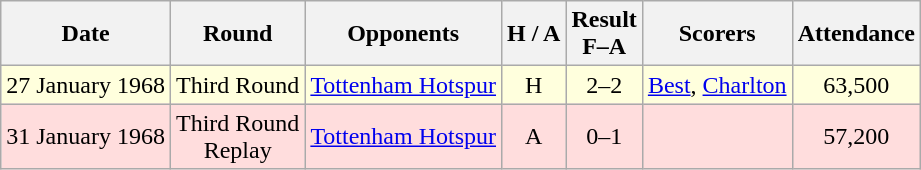<table class="wikitable" style="text-align:center">
<tr>
<th>Date</th>
<th>Round</th>
<th>Opponents</th>
<th>H / A</th>
<th>Result<br>F–A</th>
<th>Scorers</th>
<th>Attendance</th>
</tr>
<tr bgcolor="#ffffdd">
<td>27 January 1968</td>
<td>Third Round</td>
<td><a href='#'>Tottenham Hotspur</a></td>
<td>H</td>
<td>2–2</td>
<td><a href='#'>Best</a>, <a href='#'>Charlton</a></td>
<td>63,500</td>
</tr>
<tr bgcolor="#ffdddd">
<td>31 January 1968</td>
<td>Third Round<br>Replay</td>
<td><a href='#'>Tottenham Hotspur</a></td>
<td>A</td>
<td>0–1</td>
<td></td>
<td>57,200</td>
</tr>
</table>
